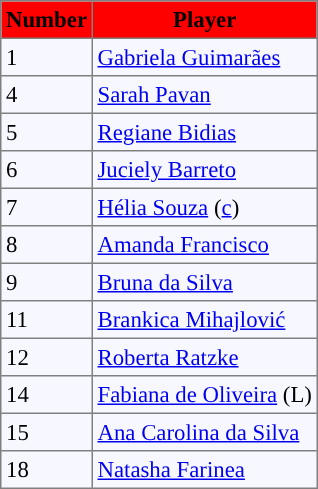<table bgcolor="#f7f8ff" cellpadding="3" cellspacing="0" border="1" style="font-size: 95%; border: gray solid 1px; border-collapse: collapse;">
<tr bgcolor="#ff0000">
<td align=center><strong>Number</strong></td>
<td align=center><strong>Player</strong></td>
</tr>
<tr align="left">
<td>1</td>
<td> <a href='#'>Gabriela Guimarães</a></td>
</tr>
<tr align=left>
<td>4</td>
<td> <a href='#'>Sarah Pavan</a></td>
</tr>
<tr align="left">
<td>5</td>
<td> <a href='#'>Regiane Bidias</a></td>
</tr>
<tr align="left">
<td>6</td>
<td> <a href='#'>Juciely Barreto</a></td>
</tr>
<tr align="left">
<td>7</td>
<td> <a href='#'>Hélia Souza</a> (<a href='#'>c</a>)</td>
</tr>
<tr align="left">
<td>8</td>
<td> <a href='#'>Amanda Francisco</a></td>
</tr>
<tr align="left">
<td>9</td>
<td> <a href='#'>Bruna da Silva</a></td>
</tr>
<tr align="left">
<td>11</td>
<td> <a href='#'>Brankica Mihajlović</a></td>
</tr>
<tr align="left">
<td>12</td>
<td> <a href='#'>Roberta Ratzke</a></td>
</tr>
<tr align="left">
<td>14</td>
<td> <a href='#'>Fabiana de Oliveira</a> (L)</td>
</tr>
<tr align="left">
<td>15</td>
<td> <a href='#'>Ana Carolina da Silva</a></td>
</tr>
<tr align="left">
<td>18</td>
<td> <a href='#'>Natasha Farinea</a></td>
</tr>
</table>
